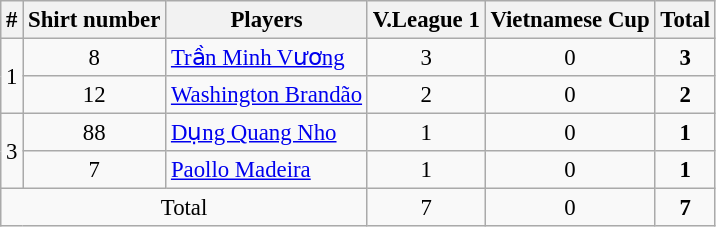<table class="wikitable sortable" style="font-size: 95%; text-align: center;">
<tr>
<th>#</th>
<th>Shirt number</th>
<th>Players</th>
<th>V.League 1</th>
<th>Vietnamese Cup</th>
<th>Total</th>
</tr>
<tr>
<td rowspan="2">1</td>
<td>8</td>
<td align="left"> <a href='#'>Trần Minh Vương</a></td>
<td>3</td>
<td>0</td>
<td><strong>3</strong></td>
</tr>
<tr>
<td>12</td>
<td align="left"> <a href='#'>Washington Brandão</a></td>
<td>2</td>
<td>0</td>
<td><strong>2</strong></td>
</tr>
<tr>
<td rowspan="2">3</td>
<td>88</td>
<td align="left"> <a href='#'>Dụng Quang Nho</a></td>
<td>1</td>
<td>0</td>
<td><strong>1</strong></td>
</tr>
<tr>
<td>7</td>
<td align="left"> <a href='#'>Paollo Madeira</a></td>
<td>1</td>
<td>0</td>
<td><strong>1</strong></td>
</tr>
<tr>
<td colspan="3">Total</td>
<td>7</td>
<td>0</td>
<td><strong>7</strong></td>
</tr>
</table>
